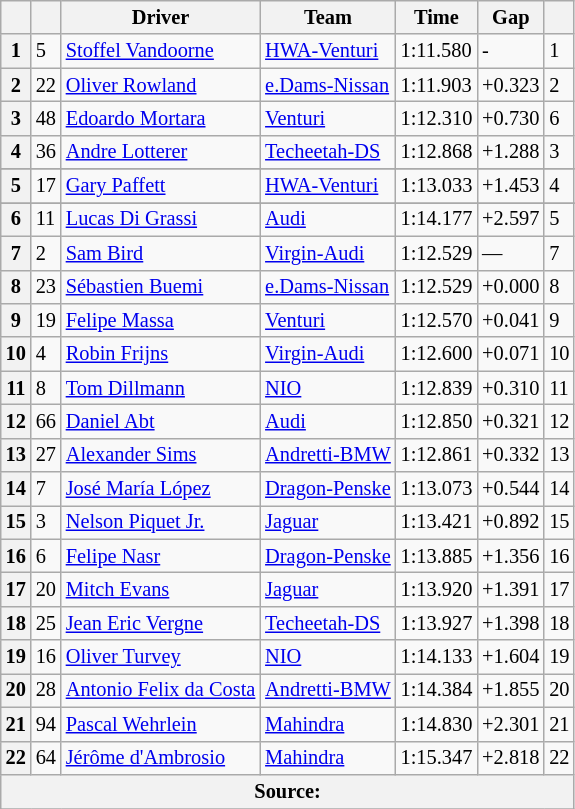<table class="wikitable sortable" style="font-size: 85%">
<tr>
<th scope="col"></th>
<th scope="col" class="unsortable"></th>
<th scope="col" class="unsortable">Driver</th>
<th scope="col" class="unsortable">Team</th>
<th scope="col">Time</th>
<th scope="col" class="unsortable">Gap</th>
<th scope="col"></th>
</tr>
<tr>
<th scope="row ">1</th>
<td>5</td>
<td> <a href='#'>Stoffel Vandoorne</a></td>
<td><a href='#'>HWA-Venturi</a></td>
<td>1:11.580</td>
<td>-</td>
<td>1</td>
</tr>
<tr>
<th scope="row ">2</th>
<td>22</td>
<td> <a href='#'>Oliver Rowland</a></td>
<td><a href='#'>e.Dams-Nissan</a></td>
<td>1:11.903</td>
<td>+0.323</td>
<td>2</td>
</tr>
<tr>
<th scope="row ">3</th>
<td>48</td>
<td> <a href='#'>Edoardo Mortara</a></td>
<td><a href='#'>Venturi</a></td>
<td>1:12.310</td>
<td>+0.730</td>
<td>6</td>
</tr>
<tr>
<th scope="row ">4</th>
<td>36</td>
<td> <a href='#'>Andre Lotterer</a></td>
<td><a href='#'>Techeetah-DS</a></td>
<td>1:12.868</td>
<td>+1.288</td>
<td>3</td>
</tr>
<tr>
</tr>
<tr>
<th scope="row ">5</th>
<td>17</td>
<td> <a href='#'>Gary Paffett</a></td>
<td><a href='#'>HWA-Venturi</a></td>
<td>1:13.033</td>
<td>+1.453</td>
<td>4</td>
</tr>
<tr>
</tr>
<tr>
<th scope="row ">6</th>
<td>11</td>
<td> <a href='#'>Lucas Di Grassi</a></td>
<td><a href='#'>Audi</a></td>
<td>1:14.177</td>
<td>+2.597</td>
<td>5</td>
</tr>
<tr>
<th scope="row ">7</th>
<td>2</td>
<td> <a href='#'>Sam Bird</a></td>
<td><a href='#'>Virgin-Audi</a></td>
<td>1:12.529</td>
<td>—</td>
<td>7</td>
</tr>
<tr>
<th scope="row ">8</th>
<td>23</td>
<td> <a href='#'>Sébastien Buemi</a></td>
<td><a href='#'>e.Dams-Nissan</a></td>
<td>1:12.529</td>
<td>+0.000</td>
<td>8</td>
</tr>
<tr>
<th scope="row ">9</th>
<td>19</td>
<td> <a href='#'>Felipe Massa</a></td>
<td><a href='#'>Venturi</a></td>
<td>1:12.570</td>
<td>+0.041</td>
<td>9</td>
</tr>
<tr>
<th scope="row ">10</th>
<td>4</td>
<td> <a href='#'>Robin Frijns</a></td>
<td><a href='#'>Virgin-Audi</a></td>
<td>1:12.600</td>
<td>+0.071</td>
<td>10</td>
</tr>
<tr>
<th scope="row ">11</th>
<td>8</td>
<td> <a href='#'>Tom Dillmann</a></td>
<td><a href='#'>NIO</a></td>
<td>1:12.839</td>
<td>+0.310</td>
<td>11</td>
</tr>
<tr>
<th scope="row ">12</th>
<td>66</td>
<td> <a href='#'>Daniel Abt</a></td>
<td><a href='#'>Audi</a></td>
<td>1:12.850</td>
<td>+0.321</td>
<td>12</td>
</tr>
<tr>
<th scope="row ">13</th>
<td>27</td>
<td> <a href='#'>Alexander Sims</a></td>
<td><a href='#'>Andretti-BMW</a></td>
<td>1:12.861</td>
<td>+0.332</td>
<td>13</td>
</tr>
<tr>
<th scope="row ">14</th>
<td>7</td>
<td> <a href='#'>José María López</a></td>
<td><a href='#'>Dragon-Penske</a></td>
<td>1:13.073</td>
<td>+0.544</td>
<td>14</td>
</tr>
<tr>
<th scope="row ">15</th>
<td>3</td>
<td> <a href='#'>Nelson Piquet Jr.</a></td>
<td><a href='#'>Jaguar</a></td>
<td>1:13.421</td>
<td>+0.892</td>
<td>15</td>
</tr>
<tr>
<th scope="row ">16</th>
<td>6</td>
<td> <a href='#'>Felipe Nasr</a></td>
<td><a href='#'>Dragon-Penske</a></td>
<td>1:13.885</td>
<td>+1.356</td>
<td>16</td>
</tr>
<tr>
<th scope="row ">17</th>
<td>20</td>
<td> <a href='#'>Mitch Evans</a></td>
<td><a href='#'>Jaguar</a></td>
<td>1:13.920</td>
<td>+1.391</td>
<td>17</td>
</tr>
<tr>
<th scope="row ">18</th>
<td>25</td>
<td> <a href='#'>Jean Eric Vergne</a></td>
<td><a href='#'>Techeetah-DS</a></td>
<td>1:13.927</td>
<td>+1.398</td>
<td>18</td>
</tr>
<tr>
<th scope="row ">19</th>
<td>16</td>
<td> <a href='#'>Oliver Turvey</a></td>
<td><a href='#'>NIO</a></td>
<td>1:14.133</td>
<td>+1.604</td>
<td>19</td>
</tr>
<tr>
<th scope="row ">20</th>
<td>28</td>
<td> <a href='#'>Antonio Felix da Costa</a></td>
<td><a href='#'>Andretti-BMW</a></td>
<td>1:14.384</td>
<td>+1.855</td>
<td>20</td>
</tr>
<tr>
<th scope="row ">21</th>
<td>94</td>
<td> <a href='#'>Pascal Wehrlein</a></td>
<td><a href='#'>Mahindra</a></td>
<td>1:14.830</td>
<td>+2.301</td>
<td>21</td>
</tr>
<tr>
<th scope="row ">22</th>
<td>64</td>
<td> <a href='#'>Jérôme d'Ambrosio</a></td>
<td><a href='#'>Mahindra</a></td>
<td>1:15.347</td>
<td>+2.818</td>
<td>22</td>
</tr>
<tr>
<th colspan="7">Source: </th>
</tr>
<tr>
</tr>
</table>
